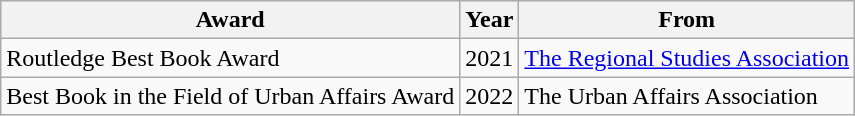<table class="wikitable">
<tr>
<th>Award</th>
<th>Year</th>
<th>From</th>
</tr>
<tr>
<td>Routledge Best Book Award</td>
<td>2021</td>
<td><a href='#'>The Regional Studies Association</a></td>
</tr>
<tr>
<td>Best Book in the Field of Urban Affairs Award</td>
<td>2022</td>
<td>The Urban Affairs Association</td>
</tr>
</table>
